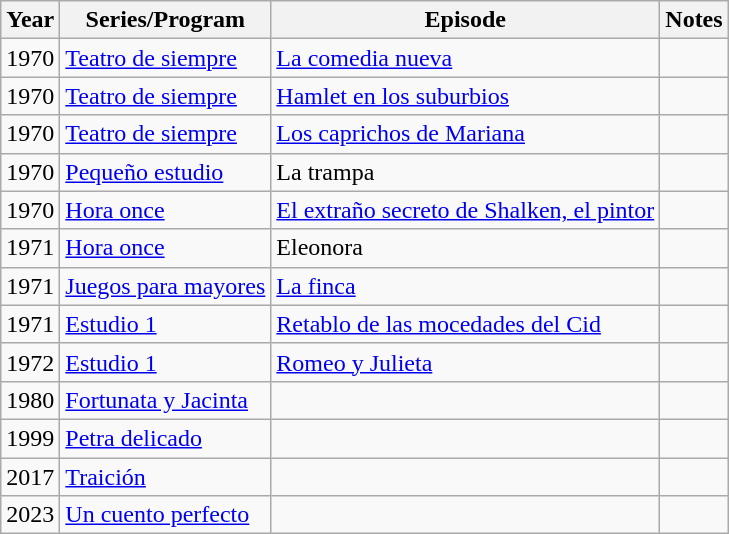<table class="wikitable sortable">
<tr>
<th><strong>Year</strong></th>
<th><strong>Series/Program</strong></th>
<th><strong>Episode</strong></th>
<th><strong>Notes</strong></th>
</tr>
<tr>
<td>1970</td>
<td><a href='#'>Teatro de siempre</a></td>
<td><a href='#'>La comedia nueva</a></td>
<td></td>
</tr>
<tr>
<td>1970</td>
<td><a href='#'>Teatro de siempre</a></td>
<td><a href='#'>Hamlet en los suburbios</a></td>
<td></td>
</tr>
<tr>
<td>1970</td>
<td><a href='#'>Teatro de siempre</a></td>
<td><a href='#'>Los caprichos de Mariana</a></td>
<td></td>
</tr>
<tr>
<td>1970</td>
<td><a href='#'>Pequeño estudio</a></td>
<td>La trampa</td>
<td></td>
</tr>
<tr>
<td>1970</td>
<td><a href='#'>Hora once</a></td>
<td><a href='#'>El extraño secreto de Shalken, el pintor</a></td>
<td></td>
</tr>
<tr>
<td>1971</td>
<td><a href='#'>Hora once</a></td>
<td>Eleonora</td>
<td></td>
</tr>
<tr>
<td>1971</td>
<td><a href='#'>Juegos para mayores</a></td>
<td><a href='#'>La finca</a></td>
<td></td>
</tr>
<tr>
<td>1971</td>
<td><a href='#'>Estudio 1</a></td>
<td><a href='#'>Retablo de las mocedades del Cid</a></td>
<td></td>
</tr>
<tr>
<td>1972</td>
<td><a href='#'>Estudio 1</a></td>
<td><a href='#'>Romeo y Julieta</a></td>
<td></td>
</tr>
<tr>
<td>1980</td>
<td><a href='#'>Fortunata y Jacinta</a></td>
<td></td>
<td></td>
</tr>
<tr>
<td>1999</td>
<td><a href='#'>Petra delicado</a></td>
<td></td>
<td></td>
</tr>
<tr>
<td>2017</td>
<td><a href='#'>Traición</a></td>
<td></td>
<td></td>
</tr>
<tr>
<td>2023</td>
<td><a href='#'>Un cuento perfecto</a></td>
<td></td>
</tr>
</table>
